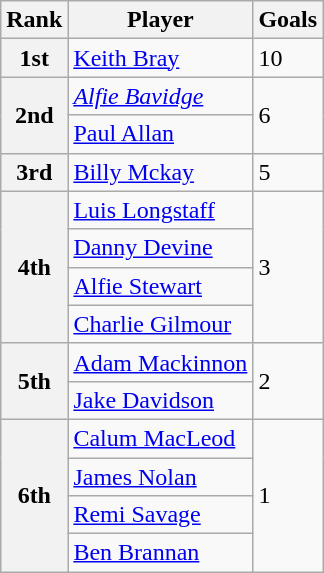<table class="wikitable">
<tr>
<th>Rank</th>
<th>Player</th>
<th>Goals</th>
</tr>
<tr>
<th>1st</th>
<td> <a href='#'>Keith Bray</a></td>
<td>10</td>
</tr>
<tr>
<th rowspan="2">2nd</th>
<td><em> <a href='#'>Alfie Bavidge</a></em></td>
<td rowspan="2">6</td>
</tr>
<tr>
<td> <a href='#'>Paul Allan</a></td>
</tr>
<tr>
<th>3rd</th>
<td> <a href='#'>Billy Mckay</a></td>
<td>5</td>
</tr>
<tr>
<th rowspan="4">4th</th>
<td> <a href='#'>Luis Longstaff</a></td>
<td rowspan="4">3</td>
</tr>
<tr>
<td> <a href='#'>Danny Devine</a></td>
</tr>
<tr>
<td> <a href='#'>Alfie Stewart</a></td>
</tr>
<tr>
<td> <a href='#'>Charlie Gilmour</a></td>
</tr>
<tr>
<th rowspan="2">5th</th>
<td> <a href='#'>Adam Mackinnon</a></td>
<td rowspan="2">2</td>
</tr>
<tr>
<td> <a href='#'>Jake Davidson</a></td>
</tr>
<tr>
<th rowspan="4">6th</th>
<td> <a href='#'>Calum MacLeod</a></td>
<td rowspan="4">1</td>
</tr>
<tr>
<td> <a href='#'>James Nolan</a></td>
</tr>
<tr>
<td> <a href='#'>Remi Savage</a></td>
</tr>
<tr>
<td> <a href='#'>Ben Brannan</a></td>
</tr>
</table>
